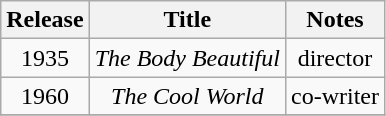<table class="wikitable" style="text-align:center;">
<tr>
<th>Release</th>
<th>Title</th>
<th>Notes</th>
</tr>
<tr>
<td>1935</td>
<td><em>The Body Beautiful</em></td>
<td>director</td>
</tr>
<tr>
<td>1960</td>
<td><em>The Cool World</em></td>
<td>co-writer</td>
</tr>
<tr>
</tr>
</table>
